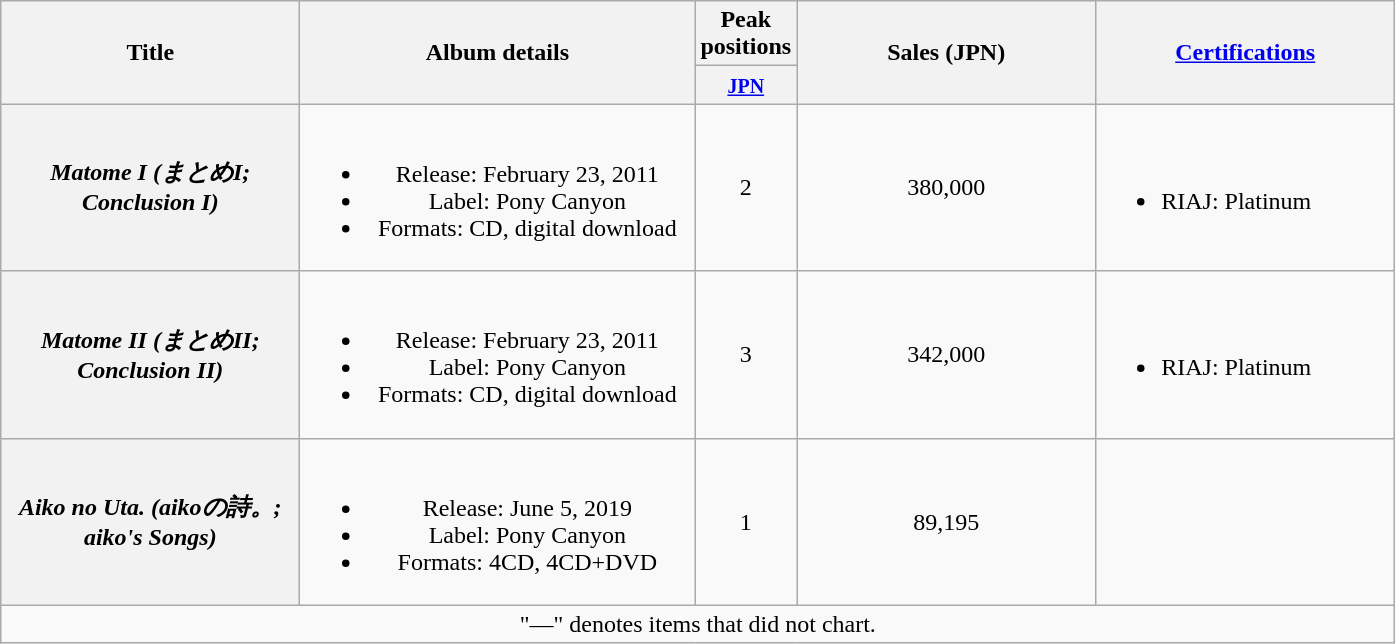<table class="wikitable plainrowheaders" style="text-align:center;">
<tr>
<th style="width:12em;" rowspan="2">Title</th>
<th style="width:16em;" rowspan="2">Album details</th>
<th>Peak positions</th>
<th style="width:12em;" rowspan="2">Sales (JPN)</th>
<th style="width:12em;" rowspan="2"><a href='#'>Certifications</a></th>
</tr>
<tr>
<th style="width:2.5em;"><small><a href='#'>JPN</a></small><br></th>
</tr>
<tr>
<th scope="row"><em>Matome I (まとめI; Conclusion I)</em></th>
<td><br><ul><li>Release: February 23, 2011</li><li>Label: Pony Canyon</li><li>Formats: CD, digital download</li></ul></td>
<td>2</td>
<td>380,000</td>
<td align="left"><br><ul><li>RIAJ: Platinum</li></ul></td>
</tr>
<tr>
<th scope="row"><em>Matome II (まとめII; Conclusion II)</em></th>
<td><br><ul><li>Release: February 23, 2011</li><li>Label: Pony Canyon</li><li>Formats: CD, digital download</li></ul></td>
<td>3</td>
<td>342,000</td>
<td align="left"><br><ul><li>RIAJ: Platinum</li></ul></td>
</tr>
<tr>
<th scope="row"><em>Aiko no Uta. (aikoの詩。; aiko's Songs)</em></th>
<td><br><ul><li>Release: June 5, 2019</li><li>Label: Pony Canyon</li><li>Formats: 4CD, 4CD+DVD</li></ul></td>
<td>1</td>
<td>89,195</td>
<td></td>
</tr>
<tr>
<td colspan="8">"—" denotes items that did not chart.</td>
</tr>
</table>
